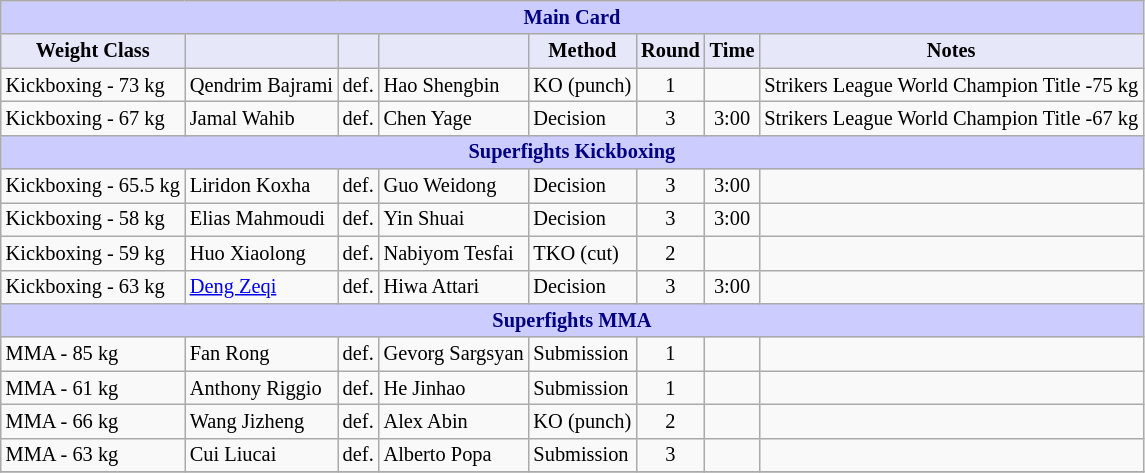<table class="wikitable" style="font-size: 85%;">
<tr>
<th colspan="8" style="background-color: #ccf; color: #000080; text-align: center;"><strong>Main Card</strong></th>
</tr>
<tr>
<th colspan="1" style="background-color: #E6E8FA; color: #000000; text-align: center;">Weight Class</th>
<th colspan="1" style="background-color: #E6E8FA; color: #000000; text-align: center;"></th>
<th colspan="1" style="background-color: #E6E8FA; color: #000000; text-align: center;"></th>
<th colspan="1" style="background-color: #E6E8FA; color: #000000; text-align: center;"></th>
<th colspan="1" style="background-color: #E6E8FA; color: #000000; text-align: center;">Method</th>
<th colspan="1" style="background-color: #E6E8FA; color: #000000; text-align: center;">Round</th>
<th colspan="1" style="background-color: #E6E8FA; color: #000000; text-align: center;">Time</th>
<th colspan="1" style="background-color: #E6E8FA; color: #000000; text-align: center;">Notes</th>
</tr>
<tr>
<td>Kickboxing - 73 kg</td>
<td> Qendrim Bajrami</td>
<td align=center>def.</td>
<td> Hao Shengbin</td>
<td>KO (punch)</td>
<td align=center>1</td>
<td align=center></td>
<td>Strikers League World Champion Title -75 kg</td>
</tr>
<tr>
<td>Kickboxing - 67 kg</td>
<td> Jamal Wahib</td>
<td align=center>def.</td>
<td> Chen Yage</td>
<td>Decision</td>
<td align=center>3</td>
<td align=center>3:00</td>
<td>Strikers League World Champion Title -67 kg</td>
</tr>
<tr>
<th colspan="8" style="background-color: #ccf; color: #000080; text-align: center;"><strong>Superfights Kickboxing</strong></th>
</tr>
<tr>
<td>Kickboxing - 65.5 kg</td>
<td> Liridon Koxha</td>
<td align=center>def.</td>
<td> Guo Weidong</td>
<td>Decision</td>
<td align=center>3</td>
<td align=center>3:00</td>
<td></td>
</tr>
<tr>
<td>Kickboxing - 58 kg</td>
<td> Elias Mahmoudi</td>
<td align=center>def.</td>
<td> Yin Shuai</td>
<td>Decision</td>
<td align=center>3</td>
<td align=center>3:00</td>
<td></td>
</tr>
<tr>
<td>Kickboxing - 59 kg</td>
<td> Huo Xiaolong</td>
<td align=center>def.</td>
<td> Nabiyom Tesfai</td>
<td>TKO (cut)</td>
<td align=center>2</td>
<td align=center></td>
<td></td>
</tr>
<tr>
<td>Kickboxing - 63 kg</td>
<td> <a href='#'>Deng Zeqi</a></td>
<td align=center>def.</td>
<td> Hiwa Attari</td>
<td>Decision</td>
<td align=center>3</td>
<td align=center>3:00</td>
<td></td>
</tr>
<tr>
<th colspan="8" style="background-color: #ccf; color: #000080; text-align: center;"><strong>Superfights MMA</strong></th>
</tr>
<tr>
<td>MMA - 85 kg</td>
<td> Fan Rong</td>
<td align=center>def.</td>
<td> Gevorg Sargsyan</td>
<td>Submission</td>
<td align=center>1</td>
<td align=center></td>
<td></td>
</tr>
<tr>
<td>MMA - 61 kg</td>
<td> Anthony Riggio</td>
<td align=center>def.</td>
<td> He Jinhao</td>
<td>Submission</td>
<td align=center>1</td>
<td align=center></td>
<td></td>
</tr>
<tr>
<td>MMA - 66 kg</td>
<td> Wang Jizheng</td>
<td align=center>def.</td>
<td> Alex Abin</td>
<td>KO (punch)</td>
<td align=center>2</td>
<td align=center></td>
<td></td>
</tr>
<tr>
<td>MMA - 63 kg</td>
<td> Cui Liucai</td>
<td align=center>def.</td>
<td> Alberto Popa</td>
<td>Submission</td>
<td align=center>3</td>
<td align=center></td>
<td></td>
</tr>
<tr>
</tr>
</table>
